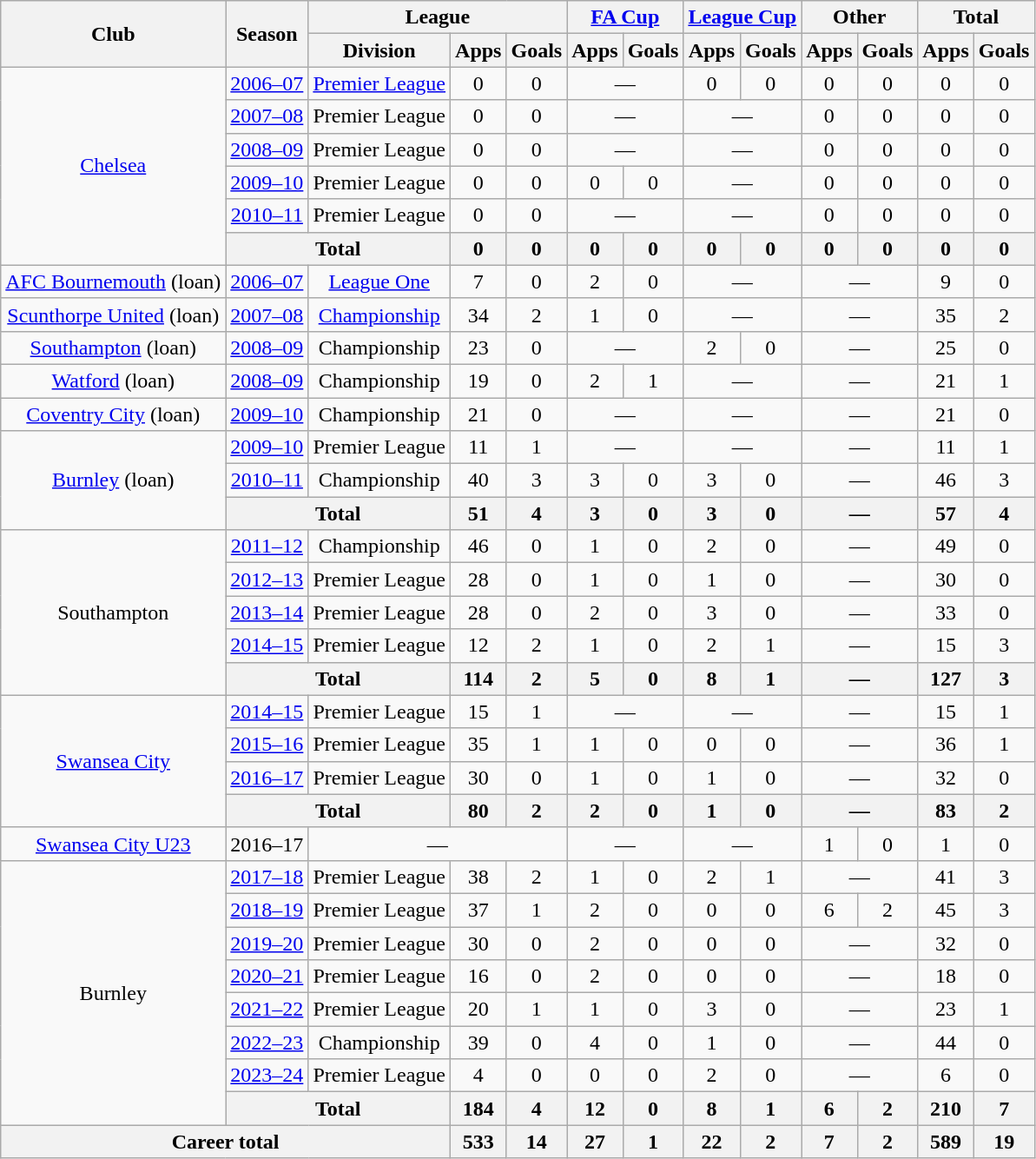<table class=wikitable style=text-align:center>
<tr>
<th rowspan=2>Club</th>
<th rowspan=2>Season</th>
<th colspan=3>League</th>
<th colspan=2><a href='#'>FA Cup</a></th>
<th colspan=2><a href='#'>League Cup</a></th>
<th colspan=2>Other</th>
<th colspan=2>Total</th>
</tr>
<tr>
<th>Division</th>
<th>Apps</th>
<th>Goals</th>
<th>Apps</th>
<th>Goals</th>
<th>Apps</th>
<th>Goals</th>
<th>Apps</th>
<th>Goals</th>
<th>Apps</th>
<th>Goals</th>
</tr>
<tr>
<td rowspan=6><a href='#'>Chelsea</a></td>
<td><a href='#'>2006–07</a></td>
<td><a href='#'>Premier League</a></td>
<td>0</td>
<td>0</td>
<td colspan=2>—</td>
<td>0</td>
<td>0</td>
<td>0</td>
<td>0</td>
<td>0</td>
<td>0</td>
</tr>
<tr>
<td><a href='#'>2007–08</a></td>
<td>Premier League</td>
<td>0</td>
<td>0</td>
<td colspan=2>—</td>
<td colspan=2>—</td>
<td>0</td>
<td>0</td>
<td>0</td>
<td>0</td>
</tr>
<tr>
<td><a href='#'>2008–09</a></td>
<td>Premier League</td>
<td>0</td>
<td>0</td>
<td colspan=2>—</td>
<td colspan=2>—</td>
<td>0</td>
<td>0</td>
<td>0</td>
<td>0</td>
</tr>
<tr>
<td><a href='#'>2009–10</a></td>
<td>Premier League</td>
<td>0</td>
<td>0</td>
<td>0</td>
<td>0</td>
<td colspan=2>—</td>
<td>0</td>
<td>0</td>
<td>0</td>
<td>0</td>
</tr>
<tr>
<td><a href='#'>2010–11</a></td>
<td>Premier League</td>
<td>0</td>
<td>0</td>
<td colspan=2>—</td>
<td colspan=2>—</td>
<td>0</td>
<td>0</td>
<td>0</td>
<td>0</td>
</tr>
<tr>
<th colspan=2>Total</th>
<th>0</th>
<th>0</th>
<th>0</th>
<th>0</th>
<th>0</th>
<th>0</th>
<th>0</th>
<th>0</th>
<th>0</th>
<th>0</th>
</tr>
<tr>
<td><a href='#'>AFC Bournemouth</a> (loan)</td>
<td><a href='#'>2006–07</a></td>
<td><a href='#'>League One</a></td>
<td>7</td>
<td>0</td>
<td>2</td>
<td>0</td>
<td colspan=2>—</td>
<td colspan=2>—</td>
<td>9</td>
<td>0</td>
</tr>
<tr>
<td><a href='#'>Scunthorpe United</a> (loan)</td>
<td><a href='#'>2007–08</a></td>
<td><a href='#'>Championship</a></td>
<td>34</td>
<td>2</td>
<td>1</td>
<td>0</td>
<td colspan=2>—</td>
<td colspan=2>—</td>
<td>35</td>
<td>2</td>
</tr>
<tr>
<td><a href='#'>Southampton</a> (loan)</td>
<td><a href='#'>2008–09</a></td>
<td>Championship</td>
<td>23</td>
<td>0</td>
<td colspan=2>—</td>
<td>2</td>
<td>0</td>
<td colspan=2>—</td>
<td>25</td>
<td>0</td>
</tr>
<tr>
<td><a href='#'>Watford</a> (loan)</td>
<td><a href='#'>2008–09</a></td>
<td>Championship</td>
<td>19</td>
<td>0</td>
<td>2</td>
<td>1</td>
<td colspan=2>—</td>
<td colspan=2>—</td>
<td>21</td>
<td>1</td>
</tr>
<tr>
<td><a href='#'>Coventry City</a> (loan)</td>
<td><a href='#'>2009–10</a></td>
<td>Championship</td>
<td>21</td>
<td>0</td>
<td colspan=2>—</td>
<td colspan=2>—</td>
<td colspan=2>—</td>
<td>21</td>
<td>0</td>
</tr>
<tr>
<td rowspan=3><a href='#'>Burnley</a> (loan)</td>
<td><a href='#'>2009–10</a></td>
<td>Premier League</td>
<td>11</td>
<td>1</td>
<td colspan=2>—</td>
<td colspan=2>—</td>
<td colspan=2>—</td>
<td>11</td>
<td>1</td>
</tr>
<tr>
<td><a href='#'>2010–11</a></td>
<td>Championship</td>
<td>40</td>
<td>3</td>
<td>3</td>
<td>0</td>
<td>3</td>
<td>0</td>
<td colspan=2>—</td>
<td>46</td>
<td>3</td>
</tr>
<tr>
<th colspan=2>Total</th>
<th>51</th>
<th>4</th>
<th>3</th>
<th>0</th>
<th>3</th>
<th>0</th>
<th colspan=2>—</th>
<th>57</th>
<th>4</th>
</tr>
<tr>
<td rowspan=5>Southampton</td>
<td><a href='#'>2011–12</a></td>
<td>Championship</td>
<td>46</td>
<td>0</td>
<td>1</td>
<td>0</td>
<td>2</td>
<td>0</td>
<td colspan=2>—</td>
<td>49</td>
<td>0</td>
</tr>
<tr>
<td><a href='#'>2012–13</a></td>
<td>Premier League</td>
<td>28</td>
<td>0</td>
<td>1</td>
<td>0</td>
<td>1</td>
<td>0</td>
<td colspan=2>—</td>
<td>30</td>
<td>0</td>
</tr>
<tr>
<td><a href='#'>2013–14</a></td>
<td>Premier League</td>
<td>28</td>
<td>0</td>
<td>2</td>
<td>0</td>
<td>3</td>
<td>0</td>
<td colspan=2>—</td>
<td>33</td>
<td>0</td>
</tr>
<tr>
<td><a href='#'>2014–15</a></td>
<td>Premier League</td>
<td>12</td>
<td>2</td>
<td>1</td>
<td>0</td>
<td>2</td>
<td>1</td>
<td colspan=2>—</td>
<td>15</td>
<td>3</td>
</tr>
<tr>
<th colspan=2>Total</th>
<th>114</th>
<th>2</th>
<th>5</th>
<th>0</th>
<th>8</th>
<th>1</th>
<th colspan=2>—</th>
<th>127</th>
<th>3</th>
</tr>
<tr>
<td rowspan=4><a href='#'>Swansea City</a></td>
<td><a href='#'>2014–15</a></td>
<td>Premier League</td>
<td>15</td>
<td>1</td>
<td colspan=2>—</td>
<td colspan=2>—</td>
<td colspan=2>—</td>
<td>15</td>
<td>1</td>
</tr>
<tr>
<td><a href='#'>2015–16</a></td>
<td>Premier League</td>
<td>35</td>
<td>1</td>
<td>1</td>
<td>0</td>
<td>0</td>
<td>0</td>
<td colspan=2>—</td>
<td>36</td>
<td>1</td>
</tr>
<tr>
<td><a href='#'>2016–17</a></td>
<td>Premier League</td>
<td>30</td>
<td>0</td>
<td>1</td>
<td>0</td>
<td>1</td>
<td>0</td>
<td colspan=2>—</td>
<td>32</td>
<td>0</td>
</tr>
<tr>
<th colspan=2>Total</th>
<th>80</th>
<th>2</th>
<th>2</th>
<th>0</th>
<th>1</th>
<th>0</th>
<th colspan=2>—</th>
<th>83</th>
<th>2</th>
</tr>
<tr>
<td><a href='#'>Swansea City U23</a></td>
<td>2016–17</td>
<td colspan=3>—</td>
<td colspan=2>—</td>
<td colspan=2>—</td>
<td>1</td>
<td>0</td>
<td>1</td>
<td>0</td>
</tr>
<tr>
<td rowspan=8>Burnley</td>
<td><a href='#'>2017–18</a></td>
<td>Premier League</td>
<td>38</td>
<td>2</td>
<td>1</td>
<td>0</td>
<td>2</td>
<td>1</td>
<td colspan=2>—</td>
<td>41</td>
<td>3</td>
</tr>
<tr>
<td><a href='#'>2018–19</a></td>
<td>Premier League</td>
<td>37</td>
<td>1</td>
<td>2</td>
<td>0</td>
<td>0</td>
<td>0</td>
<td>6</td>
<td>2</td>
<td>45</td>
<td>3</td>
</tr>
<tr>
<td><a href='#'>2019–20</a></td>
<td>Premier League</td>
<td>30</td>
<td>0</td>
<td>2</td>
<td>0</td>
<td>0</td>
<td>0</td>
<td colspan=2>—</td>
<td>32</td>
<td>0</td>
</tr>
<tr>
<td><a href='#'>2020–21</a></td>
<td>Premier League</td>
<td>16</td>
<td>0</td>
<td>2</td>
<td>0</td>
<td>0</td>
<td>0</td>
<td colspan=2>—</td>
<td>18</td>
<td>0</td>
</tr>
<tr>
<td><a href='#'>2021–22</a></td>
<td>Premier League</td>
<td>20</td>
<td>1</td>
<td>1</td>
<td>0</td>
<td>3</td>
<td>0</td>
<td colspan=2>—</td>
<td>23</td>
<td>1</td>
</tr>
<tr>
<td><a href='#'>2022–23</a></td>
<td>Championship</td>
<td>39</td>
<td>0</td>
<td>4</td>
<td>0</td>
<td>1</td>
<td>0</td>
<td colspan=2>—</td>
<td>44</td>
<td>0</td>
</tr>
<tr>
<td><a href='#'>2023–24</a></td>
<td>Premier League</td>
<td>4</td>
<td>0</td>
<td>0</td>
<td>0</td>
<td>2</td>
<td>0</td>
<td colspan=2>—</td>
<td>6</td>
<td>0</td>
</tr>
<tr>
<th colspan=2>Total</th>
<th>184</th>
<th>4</th>
<th>12</th>
<th>0</th>
<th>8</th>
<th>1</th>
<th>6</th>
<th>2</th>
<th>210</th>
<th>7</th>
</tr>
<tr>
<th colspan=3>Career total</th>
<th>533</th>
<th>14</th>
<th>27</th>
<th>1</th>
<th>22</th>
<th>2</th>
<th>7</th>
<th>2</th>
<th>589</th>
<th>19</th>
</tr>
</table>
